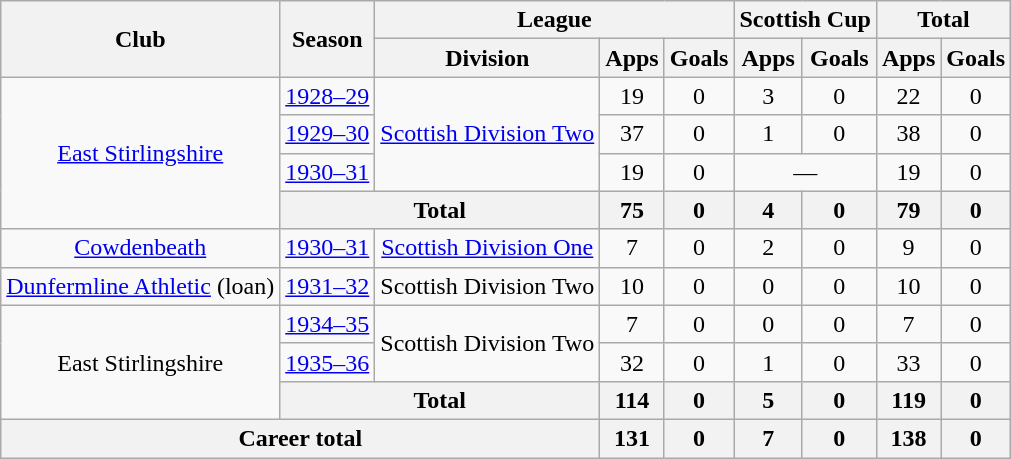<table class="wikitable" style="text-align: center;">
<tr>
<th rowspan="2">Club</th>
<th rowspan="2">Season</th>
<th colspan="3">League</th>
<th colspan="2">Scottish Cup</th>
<th colspan="2">Total</th>
</tr>
<tr>
<th>Division</th>
<th>Apps</th>
<th>Goals</th>
<th>Apps</th>
<th>Goals</th>
<th>Apps</th>
<th>Goals</th>
</tr>
<tr>
<td rowspan="4"><a href='#'>East Stirlingshire</a></td>
<td><a href='#'>1928–29</a></td>
<td rowspan="3"><a href='#'>Scottish Division Two</a></td>
<td>19</td>
<td>0</td>
<td>3</td>
<td>0</td>
<td>22</td>
<td>0</td>
</tr>
<tr>
<td><a href='#'>1929–30</a></td>
<td>37</td>
<td>0</td>
<td>1</td>
<td>0</td>
<td>38</td>
<td>0</td>
</tr>
<tr>
<td><a href='#'>1930–31</a></td>
<td>19</td>
<td>0</td>
<td colspan="2">—</td>
<td>19</td>
<td>0</td>
</tr>
<tr>
<th colspan="2">Total</th>
<th>75</th>
<th>0</th>
<th>4</th>
<th>0</th>
<th>79</th>
<th>0</th>
</tr>
<tr>
<td><a href='#'>Cowdenbeath</a></td>
<td><a href='#'>1930–31</a></td>
<td><a href='#'>Scottish Division One</a></td>
<td>7</td>
<td>0</td>
<td>2</td>
<td>0</td>
<td>9</td>
<td>0</td>
</tr>
<tr>
<td><a href='#'>Dunfermline Athletic</a> (loan)</td>
<td><a href='#'>1931–32</a></td>
<td>Scottish Division Two</td>
<td>10</td>
<td>0</td>
<td>0</td>
<td>0</td>
<td>10</td>
<td>0</td>
</tr>
<tr>
<td rowspan="3">East Stirlingshire</td>
<td><a href='#'>1934–35</a></td>
<td rowspan="2">Scottish Division Two</td>
<td>7</td>
<td>0</td>
<td>0</td>
<td>0</td>
<td>7</td>
<td>0</td>
</tr>
<tr>
<td><a href='#'>1935–36</a></td>
<td>32</td>
<td>0</td>
<td>1</td>
<td>0</td>
<td>33</td>
<td>0</td>
</tr>
<tr>
<th colspan="2">Total</th>
<th>114</th>
<th>0</th>
<th>5</th>
<th>0</th>
<th>119</th>
<th>0</th>
</tr>
<tr>
<th colspan="3">Career total</th>
<th>131</th>
<th>0</th>
<th>7</th>
<th>0</th>
<th>138</th>
<th>0</th>
</tr>
</table>
